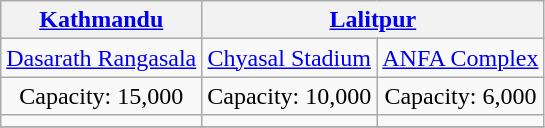<table class="wikitable" style="text-align:center">
<tr>
<th><a href='#'>Kathmandu</a></th>
<th colspan="2"><a href='#'>Lalitpur</a></th>
</tr>
<tr>
<td><a href='#'>Dasarath Rangasala</a></td>
<td><a href='#'>Chyasal Stadium</a></td>
<td><a href='#'>ANFA Complex</a></td>
</tr>
<tr>
<td>Capacity: 15,000</td>
<td>Capacity: 10,000</td>
<td>Capacity: 6,000</td>
</tr>
<tr>
<td></td>
<td></td>
<td></td>
</tr>
<tr>
</tr>
</table>
